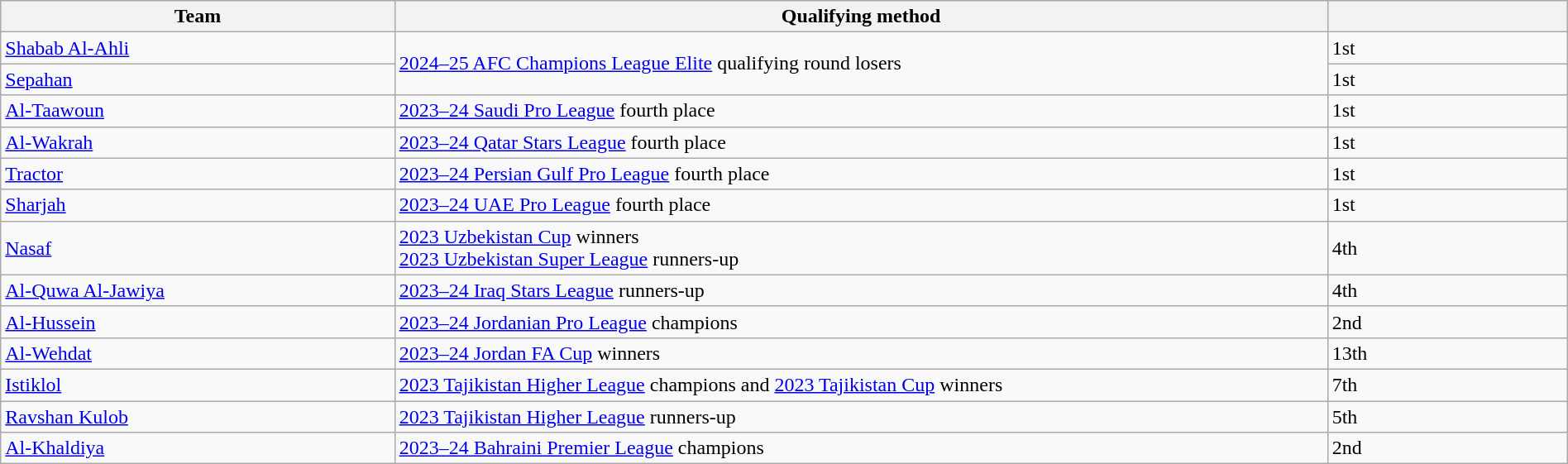<table class="wikitable" style="table-layout:fixed;width:100%;">
<tr>
<th width=25%>Team</th>
<th width=60%>Qualifying method</th>
<th width=15%> </th>
</tr>
<tr>
<td> <a href='#'>Shabab Al-Ahli</a></td>
<td rowspan=2><a href='#'>2024–25 AFC Champions League Elite</a> qualifying round losers</td>
<td>1st</td>
</tr>
<tr>
<td> <a href='#'>Sepahan</a></td>
<td>1st</td>
</tr>
<tr>
<td> <a href='#'>Al-Taawoun</a></td>
<td><a href='#'>2023–24 Saudi Pro League</a> fourth place</td>
<td>1st</td>
</tr>
<tr>
<td> <a href='#'>Al-Wakrah</a></td>
<td><a href='#'>2023–24 Qatar Stars League</a> fourth place</td>
<td>1st</td>
</tr>
<tr>
<td> <a href='#'>Tractor</a></td>
<td><a href='#'>2023–24 Persian Gulf Pro League</a> fourth place</td>
<td>1st</td>
</tr>
<tr>
<td> <a href='#'>Sharjah</a></td>
<td><a href='#'>2023–24 UAE Pro League</a> fourth place</td>
<td>1st</td>
</tr>
<tr>
<td> <a href='#'>Nasaf</a></td>
<td><a href='#'>2023 Uzbekistan Cup</a> winners<br><a href='#'>2023 Uzbekistan Super League</a> runners-up</td>
<td>4th </td>
</tr>
<tr>
<td> <a href='#'>Al-Quwa Al-Jawiya</a></td>
<td><a href='#'>2023–24 Iraq Stars League</a> runners-up</td>
<td>4th </td>
</tr>
<tr>
<td> <a href='#'>Al-Hussein</a></td>
<td><a href='#'>2023–24 Jordanian Pro League</a> champions</td>
<td>2nd </td>
</tr>
<tr>
<td> <a href='#'>Al-Wehdat</a></td>
<td><a href='#'>2023–24 Jordan FA Cup</a> winners</td>
<td>13th </td>
</tr>
<tr>
<td> <a href='#'>Istiklol</a></td>
<td><a href='#'>2023 Tajikistan Higher League</a> champions and <a href='#'>2023 Tajikistan Cup</a> winners</td>
<td>7th </td>
</tr>
<tr>
<td> <a href='#'>Ravshan Kulob</a></td>
<td><a href='#'>2023 Tajikistan Higher League</a> runners-up</td>
<td>5th </td>
</tr>
<tr>
<td> <a href='#'>Al-Khaldiya</a></td>
<td><a href='#'>2023–24 Bahraini Premier League</a> champions</td>
<td>2nd </td>
</tr>
</table>
